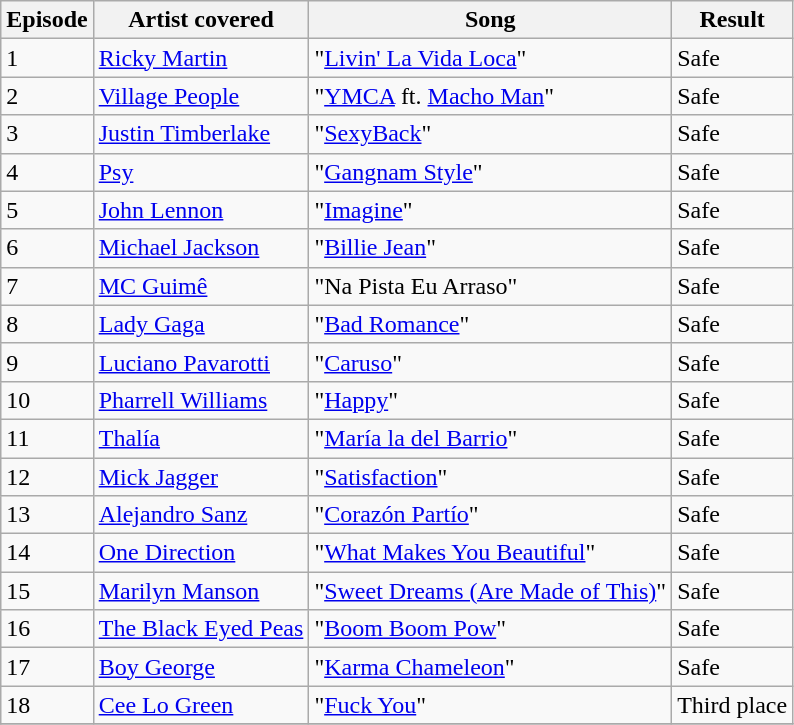<table class="wikitable">
<tr>
<th>Episode</th>
<th>Artist covered</th>
<th>Song</th>
<th>Result</th>
</tr>
<tr>
<td>1</td>
<td><a href='#'>Ricky Martin</a></td>
<td>"<a href='#'>Livin' La Vida Loca</a>"</td>
<td>Safe</td>
</tr>
<tr>
<td>2</td>
<td><a href='#'>Village People</a></td>
<td>"<a href='#'>YMCA</a> ft. <a href='#'>Macho Man</a>"</td>
<td>Safe</td>
</tr>
<tr>
<td>3</td>
<td><a href='#'>Justin Timberlake</a></td>
<td>"<a href='#'>SexyBack</a>"</td>
<td>Safe</td>
</tr>
<tr>
<td>4</td>
<td><a href='#'>Psy</a></td>
<td>"<a href='#'>Gangnam Style</a>"</td>
<td>Safe</td>
</tr>
<tr>
<td>5</td>
<td><a href='#'>John Lennon</a></td>
<td>"<a href='#'>Imagine</a>"</td>
<td>Safe</td>
</tr>
<tr>
<td>6</td>
<td><a href='#'>Michael Jackson</a></td>
<td>"<a href='#'>Billie Jean</a>"</td>
<td>Safe</td>
</tr>
<tr>
<td>7</td>
<td><a href='#'>MC Guimê</a></td>
<td>"Na Pista Eu Arraso"</td>
<td>Safe</td>
</tr>
<tr>
<td>8</td>
<td><a href='#'>Lady Gaga</a></td>
<td>"<a href='#'>Bad Romance</a>"</td>
<td>Safe</td>
</tr>
<tr>
<td>9</td>
<td><a href='#'>Luciano Pavarotti</a></td>
<td>"<a href='#'>Caruso</a>"</td>
<td>Safe</td>
</tr>
<tr>
<td>10</td>
<td><a href='#'>Pharrell Williams</a></td>
<td>"<a href='#'>Happy</a>"</td>
<td>Safe</td>
</tr>
<tr>
<td>11</td>
<td><a href='#'>Thalía</a></td>
<td>"<a href='#'>María la del Barrio</a>"</td>
<td>Safe</td>
</tr>
<tr>
<td>12</td>
<td><a href='#'>Mick Jagger</a></td>
<td>"<a href='#'>Satisfaction</a>"</td>
<td>Safe</td>
</tr>
<tr>
<td>13</td>
<td><a href='#'>Alejandro Sanz</a></td>
<td>"<a href='#'>Corazón Partío</a>"</td>
<td>Safe</td>
</tr>
<tr>
<td>14</td>
<td><a href='#'>One Direction</a></td>
<td>"<a href='#'>What Makes You Beautiful</a>"</td>
<td>Safe</td>
</tr>
<tr>
<td>15</td>
<td><a href='#'>Marilyn Manson</a></td>
<td>"<a href='#'>Sweet Dreams (Are Made of This)</a>"</td>
<td>Safe</td>
</tr>
<tr>
<td>16</td>
<td><a href='#'>The Black Eyed Peas</a></td>
<td>"<a href='#'>Boom Boom Pow</a>"</td>
<td>Safe</td>
</tr>
<tr>
<td>17</td>
<td><a href='#'>Boy George</a></td>
<td>"<a href='#'>Karma Chameleon</a>"</td>
<td>Safe</td>
</tr>
<tr>
<td>18</td>
<td><a href='#'>Cee Lo Green</a></td>
<td>"<a href='#'>Fuck You</a>"</td>
<td>Third place</td>
</tr>
<tr>
</tr>
</table>
